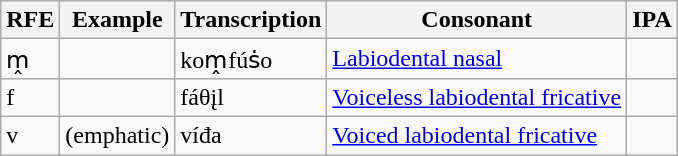<table class="wikitable">
<tr>
<th scope="col">RFE</th>
<th scope="col">Example</th>
<th scope="col">Transcription</th>
<th scope="col">Consonant</th>
<th scope="col">IPA</th>
</tr>
<tr>
<td>m̭</td>
<td></td>
<td>kom̭fúṡo</td>
<td><a href='#'>Labiodental nasal</a></td>
<td></td>
</tr>
<tr>
<td>f</td>
<td></td>
<td>fáθįl</td>
<td><a href='#'>Voiceless labiodental fricative</a></td>
<td></td>
</tr>
<tr>
<td>v</td>
<td> (emphatic)</td>
<td>víđa</td>
<td><a href='#'>Voiced labiodental fricative</a></td>
<td></td>
</tr>
</table>
